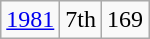<table class="wikitable sortable">
<tr align="center">
<td><a href='#'>1981</a></td>
<td>7th</td>
<td>169</td>
</tr>
</table>
